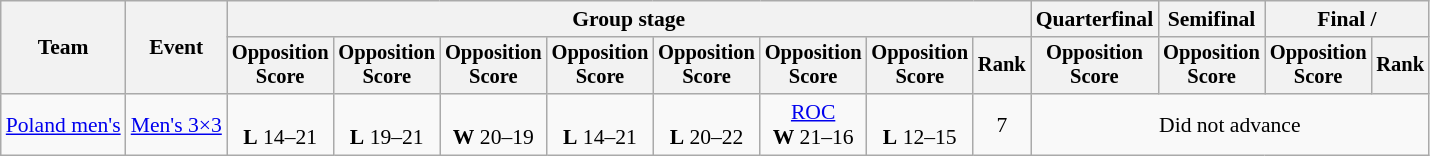<table class="wikitable" style="text-align:center; font-size:90%">
<tr>
<th rowspan=2>Team</th>
<th rowspan=2>Event</th>
<th colspan=8>Group stage</th>
<th>Quarterfinal</th>
<th>Semifinal</th>
<th colspan=2>Final / </th>
</tr>
<tr style="font-size:95%">
<th>Opposition<br>Score</th>
<th>Opposition<br>Score</th>
<th>Opposition<br>Score</th>
<th>Opposition<br>Score</th>
<th>Opposition<br>Score</th>
<th>Opposition<br>Score</th>
<th>Opposition<br>Score</th>
<th>Rank</th>
<th>Opposition<br>Score</th>
<th>Opposition<br>Score</th>
<th>Opposition<br>Score</th>
<th>Rank</th>
</tr>
<tr>
<td align=left><a href='#'>Poland men's</a></td>
<td align=left><a href='#'>Men's 3×3</a></td>
<td><br><strong>L</strong> 14–21</td>
<td><br><strong>L</strong> 19–21</td>
<td><br><strong>W</strong> 20–19</td>
<td><br><strong>L</strong> 14–21</td>
<td><br><strong>L</strong> 20–22</td>
<td> <a href='#'>ROC</a><br><strong>W</strong> 21–16</td>
<td><br><strong>L</strong> 12–15</td>
<td>7</td>
<td colspan=4>Did not advance</td>
</tr>
</table>
